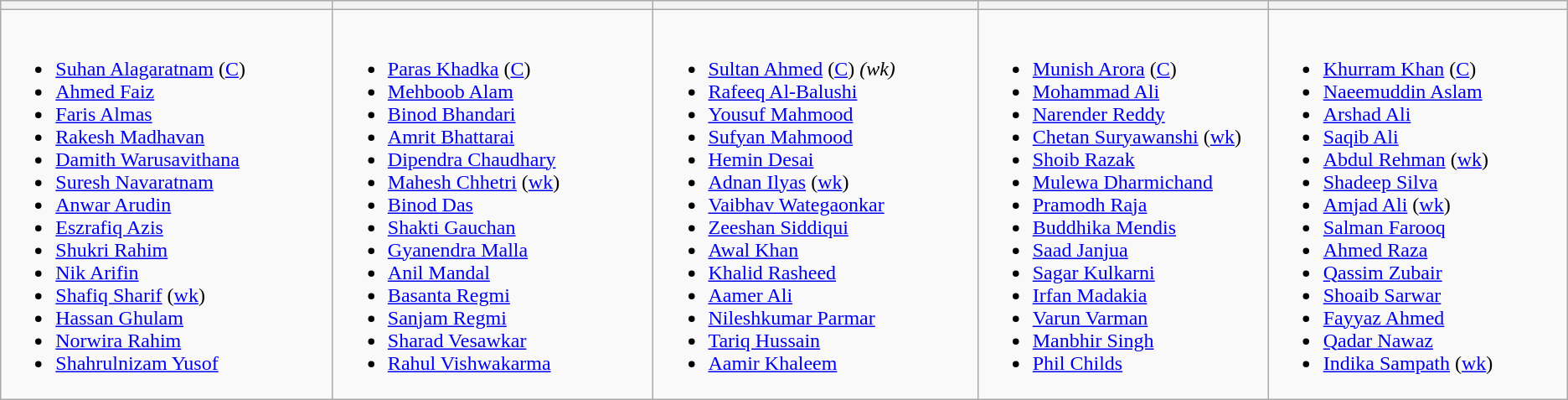<table class="wikitable">
<tr>
<th width=290></th>
<th width=280></th>
<th width=285></th>
<th width=250></th>
<th width=260></th>
</tr>
<tr>
<td valign=top><br><ul><li><a href='#'>Suhan Alagaratnam</a> (<a href='#'>C</a>)</li><li><a href='#'>Ahmed Faiz</a></li><li><a href='#'>Faris Almas</a></li><li><a href='#'>Rakesh Madhavan</a></li><li><a href='#'>Damith Warusavithana</a></li><li><a href='#'>Suresh Navaratnam</a></li><li><a href='#'>Anwar Arudin</a></li><li><a href='#'>Eszrafiq Azis</a></li><li><a href='#'>Shukri Rahim</a></li><li><a href='#'>Nik Arifin</a></li><li><a href='#'>Shafiq Sharif</a> (<a href='#'>wk</a>)</li><li><a href='#'>Hassan Ghulam</a></li><li><a href='#'>Norwira Rahim</a></li><li><a href='#'>Shahrulnizam Yusof</a></li></ul></td>
<td valign=top><br><ul><li><a href='#'>Paras Khadka</a> (<a href='#'>C</a>)</li><li><a href='#'>Mehboob Alam</a></li><li><a href='#'>Binod Bhandari</a></li><li><a href='#'>Amrit Bhattarai</a></li><li><a href='#'>Dipendra Chaudhary</a></li><li><a href='#'>Mahesh Chhetri</a> (<a href='#'>wk</a>)</li><li><a href='#'>Binod Das</a></li><li><a href='#'>Shakti Gauchan</a></li><li><a href='#'>Gyanendra Malla</a></li><li><a href='#'>Anil Mandal</a></li><li><a href='#'>Basanta Regmi</a></li><li><a href='#'>Sanjam Regmi</a></li><li><a href='#'>Sharad Vesawkar</a></li><li><a href='#'>Rahul Vishwakarma</a></li></ul></td>
<td valign=top><br><ul><li><a href='#'>Sultan Ahmed</a> (<a href='#'>C</a>) <em>(wk)</em></li><li><a href='#'>Rafeeq Al-Balushi</a></li><li><a href='#'>Yousuf Mahmood</a></li><li><a href='#'>Sufyan Mahmood</a></li><li><a href='#'>Hemin Desai</a></li><li><a href='#'>Adnan Ilyas</a> (<a href='#'>wk</a>)</li><li><a href='#'>Vaibhav Wategaonkar</a></li><li><a href='#'>Zeeshan Siddiqui</a></li><li><a href='#'>Awal Khan</a></li><li><a href='#'>Khalid Rasheed</a></li><li><a href='#'>Aamer Ali</a></li><li><a href='#'>Nileshkumar Parmar</a></li><li><a href='#'>Tariq Hussain</a></li><li><a href='#'>Aamir Khaleem</a></li></ul></td>
<td valign=top><br><ul><li><a href='#'>Munish Arora</a> (<a href='#'>C</a>)</li><li><a href='#'>Mohammad Ali</a></li><li><a href='#'>Narender Reddy</a></li><li><a href='#'>Chetan Suryawanshi</a> (<a href='#'>wk</a>)</li><li><a href='#'>Shoib Razak</a></li><li><a href='#'>Mulewa Dharmichand</a></li><li><a href='#'>Pramodh Raja</a></li><li><a href='#'>Buddhika Mendis</a></li><li><a href='#'>Saad Janjua</a></li><li><a href='#'>Sagar Kulkarni</a></li><li><a href='#'>Irfan Madakia</a></li><li><a href='#'>Varun Varman</a></li><li><a href='#'>Manbhir Singh</a></li><li><a href='#'>Phil Childs</a></li></ul></td>
<td valign=top><br><ul><li><a href='#'>Khurram Khan</a> (<a href='#'>C</a>)</li><li><a href='#'>Naeemuddin Aslam</a></li><li><a href='#'>Arshad Ali</a></li><li><a href='#'>Saqib Ali</a></li><li><a href='#'>Abdul Rehman</a> (<a href='#'>wk</a>)</li><li><a href='#'>Shadeep Silva</a></li><li><a href='#'>Amjad Ali</a> (<a href='#'>wk</a>)</li><li><a href='#'>Salman Farooq</a></li><li><a href='#'>Ahmed Raza</a></li><li><a href='#'>Qassim Zubair</a></li><li><a href='#'>Shoaib Sarwar</a></li><li><a href='#'>Fayyaz Ahmed</a></li><li><a href='#'>Qadar Nawaz</a></li><li><a href='#'>Indika Sampath</a> (<a href='#'>wk</a>)</li></ul></td>
</tr>
</table>
